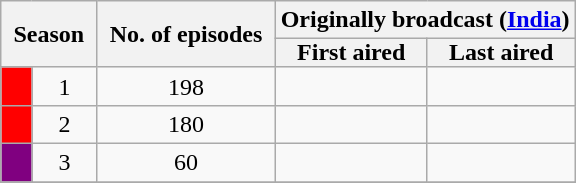<table class="wikitable" style="text-align:center">
<tr>
<th colspan="2" rowspan="2" style="padding: 0 8px">Season</th>
<th rowspan="2" style="padding: 0 8px">No. of episodes</th>
<th colspan="2">Originally broadcast (<a href='#'>India</a>)</th>
</tr>
<tr>
<th style="padding: 0 8px">First aired</th>
<th style="padding: 0 8px">Last aired</th>
</tr>
<tr>
<td style="background:red"></td>
<td align="center">1</td>
<td align="center">198</td>
<td align="center"></td>
<td align="center"></td>
</tr>
<tr>
<td style="background:red"></td>
<td align="center">2</td>
<td align="center">180</td>
<td align="center"></td>
<td align="center"></td>
</tr>
<tr>
<td style="background:purple"></td>
<td align="center">3</td>
<td align="center">60</td>
<td align="center"></td>
<td align="center"></td>
</tr>
<tr>
</tr>
</table>
